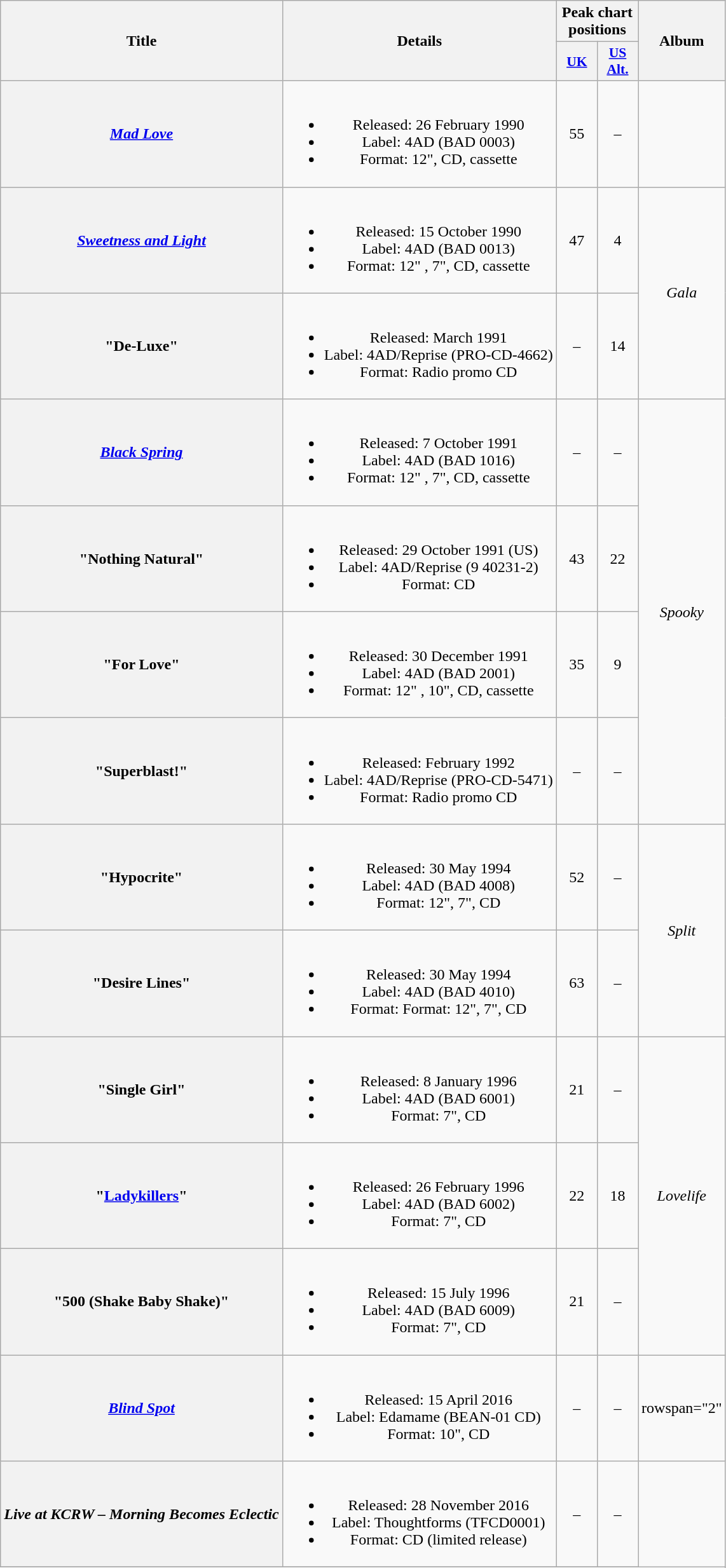<table class="wikitable plainrowheaders" style="text-align:center;">
<tr>
<th rowspan="2">Title</th>
<th rowspan="2">Details</th>
<th colspan="2">Peak chart positions</th>
<th rowspan="2">Album</th>
</tr>
<tr>
<th scope="col" style="width:2.5em;font-size:90%;"><a href='#'>UK</a><br></th>
<th scope="col" style="width:2.5em;font-size:90%;"><a href='#'>US<br>Alt.</a><br></th>
</tr>
<tr>
<th scope="row"><em><a href='#'>Mad Love</a></em></th>
<td><br><ul><li>Released: 26 February 1990</li><li>Label: 4AD (BAD 0003)</li><li>Format: 12", CD, cassette</li></ul></td>
<td>55</td>
<td>–</td>
<td></td>
</tr>
<tr>
<th scope="row"><em><a href='#'>Sweetness and Light</a></em></th>
<td><br><ul><li>Released: 15 October 1990</li><li>Label: 4AD (BAD 0013)</li><li>Format: 12" , 7", CD, cassette</li></ul></td>
<td>47</td>
<td>4</td>
<td rowspan="2"><em>Gala</em></td>
</tr>
<tr>
<th scope="row">"De-Luxe"</th>
<td><br><ul><li>Released: March 1991</li><li>Label: 4AD/Reprise (PRO-CD-4662)</li><li>Format: Radio promo CD</li></ul></td>
<td>–</td>
<td>14</td>
</tr>
<tr>
<th scope="row"><em><a href='#'>Black Spring</a></em></th>
<td><br><ul><li>Released: 7 October 1991</li><li>Label: 4AD (BAD 1016)</li><li>Format: 12" , 7", CD, cassette</li></ul></td>
<td>–</td>
<td>–</td>
<td rowspan="4"><em>Spooky</em></td>
</tr>
<tr>
<th scope="row">"Nothing Natural"</th>
<td><br><ul><li>Released: 29 October 1991 (US)</li><li>Label: 4AD/Reprise (9 40231-2)</li><li>Format: CD</li></ul></td>
<td>43</td>
<td>22</td>
</tr>
<tr>
<th scope="row">"For Love"</th>
<td><br><ul><li>Released: 30 December 1991</li><li>Label: 4AD (BAD 2001)</li><li>Format: 12" , 10", CD, cassette</li></ul></td>
<td>35</td>
<td>9</td>
</tr>
<tr>
<th scope="row">"Superblast!"</th>
<td><br><ul><li>Released: February 1992</li><li>Label: 4AD/Reprise (PRO-CD-5471)</li><li>Format: Radio promo CD</li></ul></td>
<td>–</td>
<td>–</td>
</tr>
<tr>
<th scope="row">"Hypocrite"</th>
<td><br><ul><li>Released: 30 May 1994</li><li>Label: 4AD (BAD 4008)</li><li>Format: 12", 7", CD</li></ul></td>
<td>52</td>
<td>–</td>
<td rowspan="2"><em>Split</em></td>
</tr>
<tr>
<th scope="row">"Desire Lines"</th>
<td><br><ul><li>Released: 30 May 1994</li><li>Label: 4AD (BAD 4010)</li><li>Format: Format: 12", 7", CD</li></ul></td>
<td>63</td>
<td>–</td>
</tr>
<tr>
<th scope="row">"Single Girl"</th>
<td><br><ul><li>Released: 8 January 1996</li><li>Label: 4AD (BAD 6001)</li><li>Format: 7", CD</li></ul></td>
<td>21</td>
<td>–</td>
<td rowspan="3"><em>Lovelife</em></td>
</tr>
<tr>
<th scope="row">"<a href='#'>Ladykillers</a>"</th>
<td><br><ul><li>Released: 26 February 1996</li><li>Label: 4AD (BAD 6002)</li><li>Format: 7", CD</li></ul></td>
<td>22</td>
<td>18</td>
</tr>
<tr>
<th scope="row">"500 (Shake Baby Shake)"</th>
<td><br><ul><li>Released: 15 July 1996</li><li>Label: 4AD (BAD 6009)</li><li>Format: 7", CD</li></ul></td>
<td>21</td>
<td>–</td>
</tr>
<tr>
<th scope="row"><em><a href='#'>Blind Spot</a></em></th>
<td><br><ul><li>Released: 15 April 2016</li><li>Label: Edamame (BEAN-01 CD)</li><li>Format: 10", CD</li></ul></td>
<td>–</td>
<td>–</td>
<td>rowspan="2" </td>
</tr>
<tr>
<th scope="row"><em>Live at KCRW – Morning Becomes Eclectic</em></th>
<td><br><ul><li>Released: 28 November 2016</li><li>Label: Thoughtforms (TFCD0001)</li><li>Format: CD (limited release)</li></ul></td>
<td>–</td>
<td>–</td>
</tr>
<tr>
</tr>
</table>
